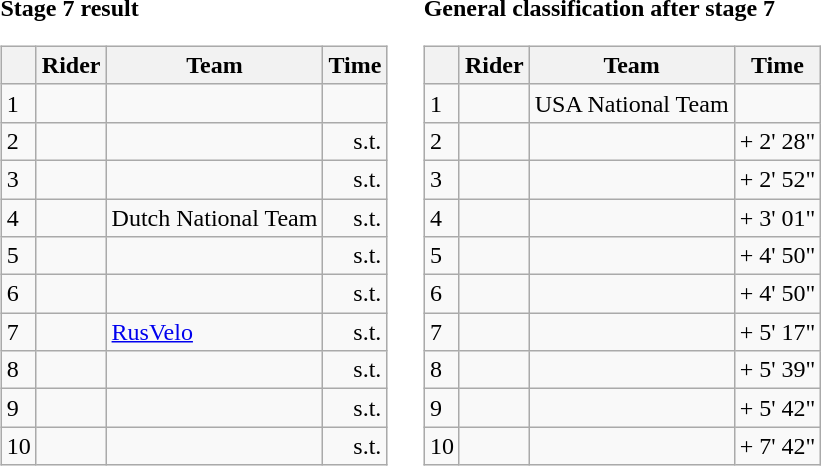<table>
<tr>
<td><strong>Stage 7 result</strong><br><table class="wikitable">
<tr>
<th></th>
<th>Rider</th>
<th>Team</th>
<th>Time</th>
</tr>
<tr>
<td>1</td>
<td> </td>
<td></td>
<td align="right"></td>
</tr>
<tr>
<td>2</td>
<td></td>
<td></td>
<td align="right">s.t.</td>
</tr>
<tr>
<td>3</td>
<td></td>
<td></td>
<td align="right">s.t.</td>
</tr>
<tr>
<td>4</td>
<td></td>
<td>Dutch National Team</td>
<td align="right">s.t.</td>
</tr>
<tr>
<td>5</td>
<td></td>
<td></td>
<td align="right">s.t.</td>
</tr>
<tr>
<td>6</td>
<td></td>
<td></td>
<td align="right">s.t.</td>
</tr>
<tr>
<td>7</td>
<td></td>
<td><a href='#'>RusVelo</a></td>
<td align="right">s.t.</td>
</tr>
<tr>
<td>8</td>
<td></td>
<td></td>
<td align="right">s.t.</td>
</tr>
<tr>
<td>9</td>
<td></td>
<td></td>
<td align="right">s.t.</td>
</tr>
<tr>
<td>10</td>
<td></td>
<td></td>
<td align="right">s.t.</td>
</tr>
</table>
</td>
<td></td>
<td><strong>General classification after stage 7</strong><br><table class="wikitable">
<tr>
<th></th>
<th>Rider</th>
<th>Team</th>
<th>Time</th>
</tr>
<tr>
<td>1</td>
<td> </td>
<td>USA National Team</td>
<td align="right"></td>
</tr>
<tr>
<td>2</td>
<td> </td>
<td></td>
<td align="right">+ 2' 28"</td>
</tr>
<tr>
<td>3</td>
<td></td>
<td></td>
<td align="right">+ 2' 52"</td>
</tr>
<tr>
<td>4</td>
<td> </td>
<td></td>
<td align="right">+ 3' 01"</td>
</tr>
<tr>
<td>5</td>
<td> </td>
<td></td>
<td align="right">+ 4' 50"</td>
</tr>
<tr>
<td>6</td>
<td></td>
<td></td>
<td align="right">+ 4' 50"</td>
</tr>
<tr>
<td>7</td>
<td></td>
<td></td>
<td align="right">+ 5' 17"</td>
</tr>
<tr>
<td>8</td>
<td></td>
<td></td>
<td align="right">+ 5' 39"</td>
</tr>
<tr>
<td>9</td>
<td></td>
<td></td>
<td align="right">+ 5' 42"</td>
</tr>
<tr>
<td>10</td>
<td></td>
<td></td>
<td align="right">+ 7' 42"</td>
</tr>
</table>
</td>
</tr>
</table>
